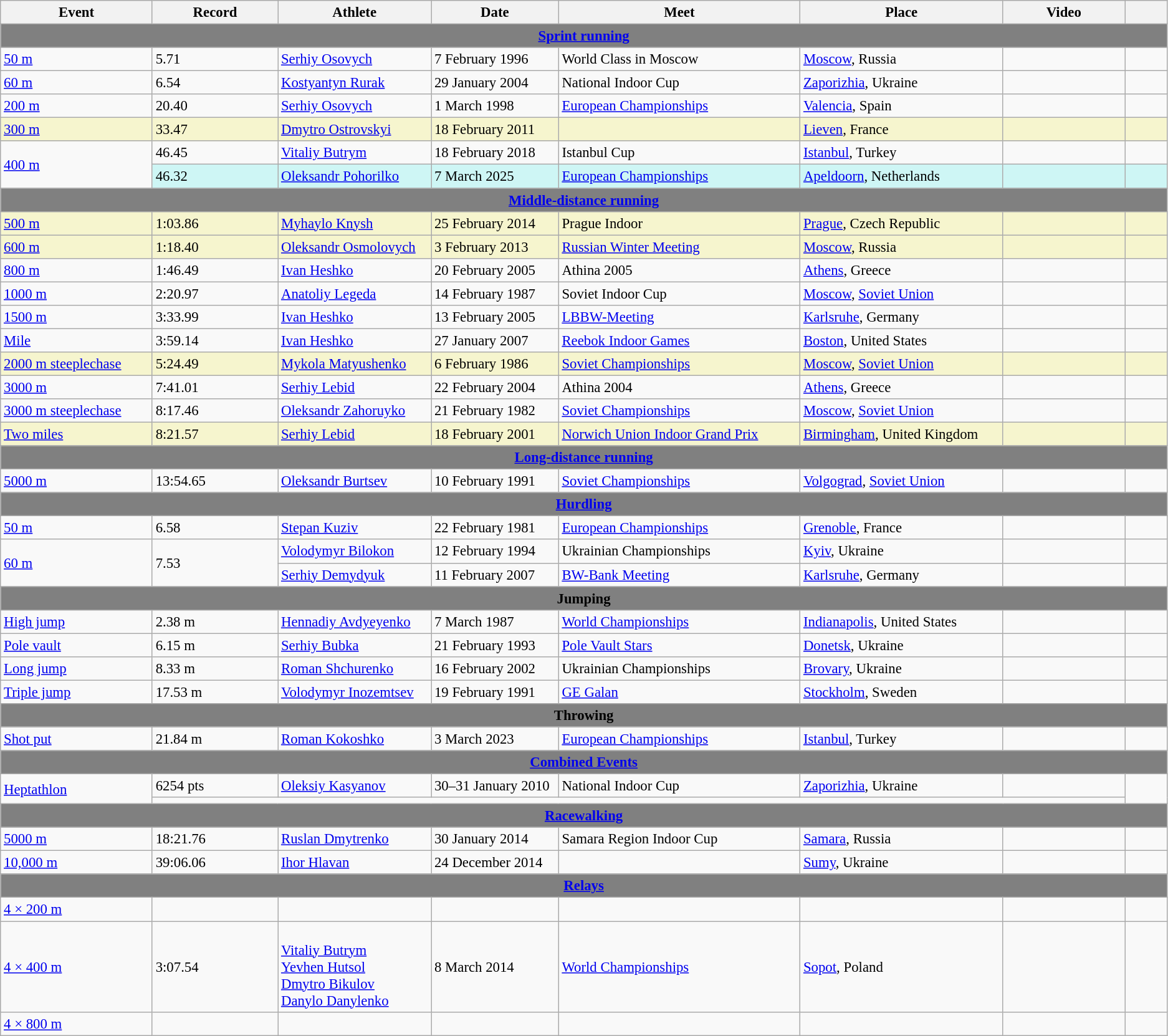<table class="wikitable" style="font-size:95%">
<tr>
<th width=180>Event</th>
<th width=150>Record</th>
<th width=180>Athlete</th>
<th width=150>Date</th>
<th width=300>Meet</th>
<th width=250>Place</th>
<th width=150>Video</th>
<th width=50></th>
</tr>
<tr bgcolor="#808080">
<td colspan=8, align=center><strong><a href='#'>Sprint running</a></strong></td>
</tr>
<tr>
<td><a href='#'>50 m</a></td>
<td>5.71</td>
<td><a href='#'>Serhiy Osovych</a></td>
<td>7 February 1996</td>
<td>World Class in Moscow</td>
<td><a href='#'>Moscow</a>, Russia</td>
<td></td>
<td></td>
</tr>
<tr>
<td><a href='#'>60 m</a></td>
<td>6.54</td>
<td><a href='#'>Kostyantyn Rurak</a></td>
<td>29 January 2004</td>
<td>National Indoor Cup</td>
<td><a href='#'>Zaporizhia</a>, Ukraine</td>
<td></td>
<td></td>
</tr>
<tr>
<td><a href='#'>200 m</a></td>
<td>20.40</td>
<td><a href='#'>Serhiy Osovych</a></td>
<td>1 March 1998</td>
<td><a href='#'>European Championships</a></td>
<td><a href='#'>Valencia</a>, Spain</td>
<td></td>
<td></td>
</tr>
<tr style="background:#f6F5CE;">
<td><a href='#'>300 m</a></td>
<td>33.47</td>
<td><a href='#'>Dmytro Ostrovskyi</a></td>
<td>18 February 2011</td>
<td></td>
<td><a href='#'>Lieven</a>, France</td>
<td></td>
<td></td>
</tr>
<tr>
<td rowspan=2><a href='#'>400 m</a></td>
<td>46.45</td>
<td><a href='#'>Vitaliy Butrym</a></td>
<td>18 February 2018</td>
<td>Istanbul Cup</td>
<td><a href='#'>Istanbul</a>, Turkey</td>
<td></td>
<td align=center></td>
</tr>
<tr bgcolor=#CEF6F5>
<td>46.32</td>
<td><a href='#'>Oleksandr Pohorilko</a></td>
<td>7 March 2025</td>
<td><a href='#'>European Championships</a></td>
<td><a href='#'>Apeldoorn</a>, Netherlands</td>
<td></td>
<td></td>
</tr>
<tr bgcolor="#808080">
<td colspan=8, align=center><strong><a href='#'>Middle-distance running</a></strong></td>
</tr>
<tr style="background:#f6F5CE;">
<td><a href='#'>500 m</a></td>
<td>1:03.86</td>
<td><a href='#'>Myhaylo Knysh</a></td>
<td>25 February 2014</td>
<td>Prague Indoor</td>
<td><a href='#'>Prague</a>, Czech Republic</td>
<td></td>
<td align=center></td>
</tr>
<tr style="background:#f6F5CE;">
<td><a href='#'>600 m</a></td>
<td>1:18.40</td>
<td><a href='#'>Oleksandr Osmolovych</a></td>
<td>3 February 2013</td>
<td><a href='#'>Russian Winter Meeting</a></td>
<td><a href='#'>Moscow</a>, Russia</td>
<td></td>
<td align=center></td>
</tr>
<tr>
<td><a href='#'>800 m</a></td>
<td>1:46.49</td>
<td><a href='#'>Ivan Heshko</a></td>
<td>20 February 2005</td>
<td>Athina 2005</td>
<td><a href='#'>Athens</a>, Greece</td>
<td></td>
<td></td>
</tr>
<tr>
<td><a href='#'>1000 m</a></td>
<td>2:20.97</td>
<td><a href='#'>Anatoliy Legeda</a></td>
<td>14 February 1987</td>
<td>Soviet Indoor Cup</td>
<td><a href='#'>Moscow</a>, <a href='#'>Soviet Union</a></td>
<td></td>
<td></td>
</tr>
<tr>
<td><a href='#'>1500 m</a></td>
<td>3:33.99</td>
<td><a href='#'>Ivan Heshko</a></td>
<td>13 February 2005</td>
<td><a href='#'>LBBW-Meeting</a></td>
<td><a href='#'>Karlsruhe</a>, Germany</td>
<td></td>
<td></td>
</tr>
<tr>
<td><a href='#'>Mile</a></td>
<td>3:59.14</td>
<td><a href='#'>Ivan Heshko</a></td>
<td>27 January 2007</td>
<td><a href='#'>Reebok Indoor Games</a></td>
<td><a href='#'>Boston</a>, United States</td>
<td></td>
<td></td>
</tr>
<tr style="background:#f6F5CE;">
<td><a href='#'>2000 m steeplechase</a></td>
<td>5:24.49</td>
<td><a href='#'>Mykola Matyushenko</a></td>
<td>6 February 1986</td>
<td><a href='#'>Soviet Championships</a></td>
<td><a href='#'>Moscow</a>, <a href='#'>Soviet Union</a></td>
<td></td>
<td></td>
</tr>
<tr>
<td><a href='#'>3000 m</a></td>
<td>7:41.01</td>
<td><a href='#'>Serhiy Lebid</a></td>
<td>22 February 2004</td>
<td>Athina 2004</td>
<td><a href='#'>Athens</a>, Greece</td>
<td></td>
<td></td>
</tr>
<tr>
<td><a href='#'>3000 m steeplechase</a></td>
<td>8:17.46</td>
<td><a href='#'>Oleksandr Zahoruyko</a></td>
<td>21 February 1982</td>
<td><a href='#'>Soviet Championships</a></td>
<td><a href='#'>Moscow</a>, <a href='#'>Soviet Union</a></td>
<td></td>
<td></td>
</tr>
<tr style="background:#f6F5CE;">
<td><a href='#'>Two miles</a></td>
<td>8:21.57</td>
<td><a href='#'>Serhiy Lebid</a></td>
<td>18 February 2001</td>
<td><a href='#'>Norwich Union Indoor Grand Prix</a></td>
<td><a href='#'>Birmingham</a>, United Kingdom</td>
<td></td>
<td></td>
</tr>
<tr bgcolor="#808080">
<td colspan=8, align=center><strong><a href='#'>Long-distance running</a></strong></td>
</tr>
<tr>
<td><a href='#'>5000 m</a></td>
<td>13:54.65</td>
<td><a href='#'>Oleksandr Burtsev</a></td>
<td>10 February 1991</td>
<td><a href='#'>Soviet Championships</a></td>
<td><a href='#'>Volgograd</a>, <a href='#'>Soviet Union</a></td>
<td></td>
<td></td>
</tr>
<tr bgcolor="#808080">
<td colspan=8, align=center><strong><a href='#'>Hurdling</a></strong></td>
</tr>
<tr>
<td><a href='#'>50 m</a></td>
<td>6.58</td>
<td><a href='#'>Stepan Kuziv</a></td>
<td>22 February 1981</td>
<td><a href='#'>European Championships</a></td>
<td><a href='#'>Grenoble</a>, France</td>
<td></td>
<td></td>
</tr>
<tr>
<td rowspan=2><a href='#'>60 m</a></td>
<td rowspan=2>7.53</td>
<td><a href='#'>Volodymyr Bilokon</a></td>
<td>12 February 1994</td>
<td>Ukrainian Championships</td>
<td><a href='#'>Kyiv</a>, Ukraine</td>
<td></td>
<td></td>
</tr>
<tr>
<td><a href='#'>Serhiy Demydyuk</a></td>
<td>11 February 2007</td>
<td><a href='#'>BW-Bank Meeting</a></td>
<td><a href='#'>Karlsruhe</a>, Germany</td>
<td></td>
<td></td>
</tr>
<tr bgcolor="#808080">
<td colspan=8, align=center><strong>Jumping</strong></td>
</tr>
<tr>
<td><a href='#'>High jump</a></td>
<td>2.38 m</td>
<td><a href='#'>Hennadiy Avdyeyenko</a></td>
<td>7 March 1987</td>
<td><a href='#'>World Championships</a></td>
<td><a href='#'>Indianapolis</a>, United States</td>
<td></td>
<td></td>
</tr>
<tr>
<td><a href='#'>Pole vault</a></td>
<td>6.15 m</td>
<td><a href='#'>Serhiy Bubka</a></td>
<td>21 February 1993</td>
<td><a href='#'>Pole Vault Stars</a></td>
<td><a href='#'>Donetsk</a>, Ukraine</td>
<td></td>
<td></td>
</tr>
<tr>
<td><a href='#'>Long jump</a></td>
<td>8.33 m</td>
<td><a href='#'>Roman Shchurenko</a></td>
<td>16 February 2002</td>
<td>Ukrainian Championships</td>
<td><a href='#'>Brovary</a>, Ukraine</td>
<td></td>
<td></td>
</tr>
<tr>
<td><a href='#'>Triple jump</a></td>
<td>17.53 m</td>
<td><a href='#'>Volodymyr Inozemtsev</a></td>
<td>19 February 1991</td>
<td><a href='#'>GE Galan</a></td>
<td><a href='#'>Stockholm</a>, Sweden</td>
<td></td>
<td></td>
</tr>
<tr bgcolor="#808080">
<td colspan=8, align=center><strong>Throwing</strong></td>
</tr>
<tr>
<td><a href='#'>Shot put</a></td>
<td>21.84 m</td>
<td><a href='#'>Roman Kokoshko</a></td>
<td>3 March 2023</td>
<td><a href='#'>European Championships</a></td>
<td><a href='#'>Istanbul</a>, Turkey</td>
<td></td>
<td></td>
</tr>
<tr bgcolor="#808080">
<td colspan=8, align=center><strong><a href='#'>Combined Events</a></strong></td>
</tr>
<tr>
<td rowspan=2><a href='#'>Heptathlon</a></td>
<td>6254 pts</td>
<td><a href='#'>Oleksiy Kasyanov</a></td>
<td>30–31 January 2010</td>
<td>National Indoor Cup</td>
<td><a href='#'>Zaporizhia</a>, Ukraine</td>
<td></td>
<td rowspan=2></td>
</tr>
<tr>
<td colspan=6></td>
</tr>
<tr bgcolor="#808080">
<td colspan=8, align=center><strong><a href='#'>Racewalking</a></strong></td>
</tr>
<tr>
<td><a href='#'>5000 m</a></td>
<td>18:21.76</td>
<td><a href='#'>Ruslan Dmytrenko</a></td>
<td>30 January 2014</td>
<td>Samara Region Indoor Cup</td>
<td><a href='#'>Samara</a>, Russia</td>
<td></td>
<td align=center></td>
</tr>
<tr>
<td><a href='#'>10,000 m</a></td>
<td>39:06.06</td>
<td><a href='#'>Ihor Hlavan</a></td>
<td>24 December 2014</td>
<td></td>
<td><a href='#'>Sumy</a>, Ukraine</td>
<td></td>
<td></td>
</tr>
<tr bgcolor="#808080">
<td colspan=8, align=center><strong><a href='#'>Relays</a></strong></td>
</tr>
<tr>
<td><a href='#'>4 × 200 m</a></td>
<td></td>
<td></td>
<td></td>
<td></td>
<td></td>
<td></td>
<td></td>
</tr>
<tr>
<td><a href='#'>4 × 400 m</a></td>
<td>3:07.54</td>
<td><br><a href='#'>Vitaliy Butrym</a><br><a href='#'>Yevhen Hutsol</a><br> <a href='#'>Dmytro Bikulov</a><br><a href='#'>Danylo Danylenko</a></td>
<td>8 March 2014</td>
<td><a href='#'>World Championships</a></td>
<td><a href='#'>Sopot</a>, Poland</td>
<td></td>
<td align=center></td>
</tr>
<tr>
<td><a href='#'>4 × 800 m</a></td>
<td></td>
<td></td>
<td></td>
<td></td>
<td></td>
<td></td>
<td></td>
</tr>
</table>
